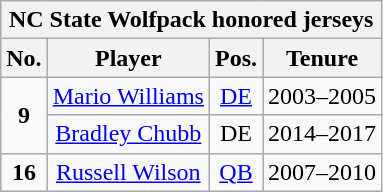<table class="wikitable" style="text-align:center">
<tr>
<th colspan=4 style =><strong>NC State Wolfpack honored jerseys</strong></th>
</tr>
<tr>
<th style = >No.</th>
<th style = >Player</th>
<th style = >Pos.</th>
<th style = >Tenure</th>
</tr>
<tr>
<td rowspan=2><strong>9</strong></td>
<td><a href='#'>Mario Williams</a></td>
<td><a href='#'>DE</a></td>
<td>2003–2005</td>
</tr>
<tr>
<td><a href='#'>Bradley Chubb</a></td>
<td>DE</td>
<td>2014–2017</td>
</tr>
<tr>
<td><strong>16</strong></td>
<td><a href='#'>Russell Wilson</a></td>
<td><a href='#'>QB</a></td>
<td>2007–2010</td>
</tr>
</table>
